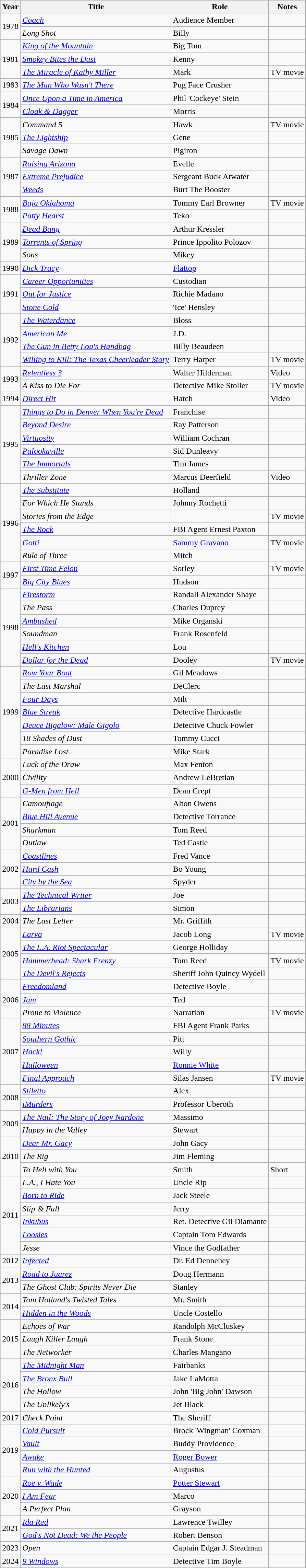<table class="wikitable plainrowheaders sortable" style="margin-right: 0;">
<tr>
<th>Year</th>
<th>Title</th>
<th>Role</th>
<th>Notes</th>
</tr>
<tr>
<td rowspan=2>1978</td>
<td><em><a href='#'>Coach</a></em></td>
<td>Audience Member</td>
<td></td>
</tr>
<tr>
<td><em>Long Shot</em></td>
<td>Billy</td>
<td></td>
</tr>
<tr>
<td rowspan=3>1981</td>
<td><em><a href='#'>King of the Mountain</a></em></td>
<td>Big Tom</td>
<td></td>
</tr>
<tr>
<td><em><a href='#'>Smokey Bites the Dust</a></em></td>
<td>Kenny</td>
<td></td>
</tr>
<tr>
<td><em><a href='#'>The Miracle of Kathy Miller</a></em></td>
<td>Mark</td>
<td>TV movie</td>
</tr>
<tr>
<td>1983</td>
<td><em><a href='#'>The Man Who Wasn't There</a></em></td>
<td>Pug Face Crusher</td>
<td></td>
</tr>
<tr>
<td rowspan=2>1984</td>
<td><em><a href='#'>Once Upon a Time in America</a></em></td>
<td>Phil 'Cockeye' Stein</td>
<td></td>
</tr>
<tr>
<td><em><a href='#'>Cloak & Dagger</a></em></td>
<td>Morris</td>
<td></td>
</tr>
<tr>
<td rowspan=3>1985</td>
<td><em>Command 5</em></td>
<td>Hawk</td>
<td>TV movie</td>
</tr>
<tr>
<td><em><a href='#'>The Lightship</a></em></td>
<td>Gene</td>
<td></td>
</tr>
<tr>
<td><em>Savage Dawn</em></td>
<td>Pigiron</td>
<td></td>
</tr>
<tr>
<td rowspan=3>1987</td>
<td><em><a href='#'>Raising Arizona</a></em></td>
<td>Evelle</td>
<td></td>
</tr>
<tr>
<td><em><a href='#'>Extreme Prejudice</a></em></td>
<td>Sergeant Buck Atwater</td>
<td></td>
</tr>
<tr>
<td><em><a href='#'>Weeds</a></em></td>
<td>Burt The Booster</td>
<td></td>
</tr>
<tr>
<td rowspan=2>1988</td>
<td><em><a href='#'>Baja Oklahoma</a></em></td>
<td>Tommy Earl Browner</td>
<td>TV movie</td>
</tr>
<tr>
<td><em><a href='#'>Patty Hearst</a></em></td>
<td>Teko</td>
<td></td>
</tr>
<tr>
<td rowspan=3>1989</td>
<td><em><a href='#'>Dead Bang</a></em></td>
<td>Arthur Kressler</td>
<td></td>
</tr>
<tr>
<td><em><a href='#'>Torrents of Spring</a></em></td>
<td>Prince Ippolito Polozov</td>
<td></td>
</tr>
<tr>
<td><em>Sons</em></td>
<td>Mikey</td>
<td></td>
</tr>
<tr>
<td>1990</td>
<td><em><a href='#'>Dick Tracy</a></em></td>
<td><a href='#'>Flattop</a></td>
<td></td>
</tr>
<tr>
<td rowspan=3>1991</td>
<td><em><a href='#'>Career Opportunities</a></em></td>
<td>Custodian</td>
<td></td>
</tr>
<tr>
<td><em><a href='#'>Out for Justice</a></em></td>
<td>Richie Madano</td>
<td></td>
</tr>
<tr>
<td><em><a href='#'>Stone Cold</a></em></td>
<td>'Ice' Hensley</td>
<td></td>
</tr>
<tr>
<td rowspan=4>1992</td>
<td><em><a href='#'>The Waterdance</a></em></td>
<td>Bloss</td>
<td></td>
</tr>
<tr>
<td><em><a href='#'>American Me</a></em></td>
<td>J.D.</td>
<td></td>
</tr>
<tr>
<td><em><a href='#'>The Gun in Betty Lou's Handbag</a></em></td>
<td>Billy Beaudeen</td>
<td></td>
</tr>
<tr>
<td><em><a href='#'>Willing to Kill: The Texas Cheerleader Story</a></em></td>
<td>Terry Harper</td>
<td>TV movie</td>
</tr>
<tr>
<td rowspan=2>1993</td>
<td><em><a href='#'>Relentless 3</a></em></td>
<td>Walter Hilderman</td>
<td>Video</td>
</tr>
<tr>
<td><em>A Kiss to Die For</em></td>
<td>Detective Mike Stoller</td>
<td>TV movie</td>
</tr>
<tr>
<td>1994</td>
<td><em><a href='#'>Direct Hit</a></em></td>
<td>Hatch</td>
<td>Video</td>
</tr>
<tr>
<td rowspan=6>1995</td>
<td><em><a href='#'>Things to Do in Denver When You're Dead</a></em></td>
<td>Franchise</td>
<td></td>
</tr>
<tr>
<td><em><a href='#'>Beyond Desire</a></em></td>
<td>Ray Patterson</td>
<td></td>
</tr>
<tr>
<td><em><a href='#'>Virtuosity</a></em></td>
<td>William Cochran</td>
<td></td>
</tr>
<tr>
<td><em><a href='#'>Palookaville</a></em></td>
<td>Sid Dunleavy</td>
<td></td>
</tr>
<tr>
<td><em><a href='#'>The Immortals</a></em></td>
<td>Tim James</td>
<td></td>
</tr>
<tr>
<td><em>Thriller Zone</em></td>
<td>Marcus Deerfield</td>
<td>Video</td>
</tr>
<tr>
<td rowspan=6>1996</td>
<td><em><a href='#'>The Substitute</a></em></td>
<td>Holland</td>
<td></td>
</tr>
<tr>
<td><em>For Which He Stands</em></td>
<td>Johnny Rochetti</td>
<td></td>
</tr>
<tr>
<td><em>Stories from the Edge</em></td>
<td></td>
<td>TV movie</td>
</tr>
<tr>
<td><em><a href='#'>The Rock</a></em></td>
<td>FBI Agent Ernest Paxton</td>
<td></td>
</tr>
<tr>
<td><em><a href='#'>Gotti</a></em></td>
<td><a href='#'>Sammy Gravano</a></td>
<td>TV movie</td>
</tr>
<tr>
<td><em>Rule of Three</em></td>
<td>Mitch</td>
<td></td>
</tr>
<tr>
<td rowspan=2>1997</td>
<td><em><a href='#'>First Time Felon</a></em></td>
<td>Sorley</td>
<td>TV movie</td>
</tr>
<tr>
<td><em><a href='#'>Big City Blues</a></em></td>
<td>Hudson</td>
<td></td>
</tr>
<tr>
<td rowspan=6>1998</td>
<td><em><a href='#'>Firestorm</a></em></td>
<td>Randall Alexander Shaye</td>
<td></td>
</tr>
<tr>
<td><em>The Pass</em></td>
<td>Charles Duprey</td>
<td></td>
</tr>
<tr>
<td><em><a href='#'>Ambushed</a></em></td>
<td>Mike Organski</td>
<td></td>
</tr>
<tr>
<td><em>Soundman</em></td>
<td>Frank Rosenfeld</td>
<td></td>
</tr>
<tr>
<td><em><a href='#'>Hell's Kitchen</a></em></td>
<td>Lou</td>
<td></td>
</tr>
<tr>
<td><em><a href='#'>Dollar for the Dead</a></em></td>
<td>Dooley</td>
<td>TV movie</td>
</tr>
<tr>
<td rowspan=7>1999</td>
<td><em><a href='#'>Row Your Boat</a></em></td>
<td>Gil Meadows</td>
<td></td>
</tr>
<tr>
<td><em>The Last Marshal</em></td>
<td>DeClerc</td>
<td></td>
</tr>
<tr>
<td><em><a href='#'>Four Days</a></em></td>
<td>Milt</td>
<td></td>
</tr>
<tr>
<td><em><a href='#'>Blue Streak</a></em></td>
<td>Detective Hardcastle</td>
<td></td>
</tr>
<tr>
<td><em><a href='#'>Deuce Bigalow: Male Gigolo</a></em></td>
<td>Detective Chuck Fowler</td>
<td></td>
</tr>
<tr>
<td><em>18 Shades of Dust</em></td>
<td>Tommy Cucci</td>
<td></td>
</tr>
<tr>
<td><em>Paradise Lost</em></td>
<td>Mike Stark</td>
<td></td>
</tr>
<tr>
<td rowspan=3>2000</td>
<td><em>Luck of the Draw</em></td>
<td>Max Fenton</td>
<td></td>
</tr>
<tr>
<td><em>Civility</em></td>
<td>Andrew LeBretian</td>
<td></td>
</tr>
<tr>
<td><em><a href='#'>G-Men from Hell</a></em></td>
<td>Dean Crept</td>
<td></td>
</tr>
<tr>
<td rowspan=4>2001</td>
<td><em>Camouflage</em></td>
<td>Alton Owens</td>
<td></td>
</tr>
<tr>
<td><em><a href='#'>Blue Hill Avenue</a></em></td>
<td>Detective Torrance</td>
<td></td>
</tr>
<tr>
<td><em>Sharkman</em></td>
<td>Tom Reed</td>
<td></td>
</tr>
<tr>
<td><em>Outlaw</em></td>
<td>Ted Castle</td>
<td></td>
</tr>
<tr>
<td rowspan=3>2002</td>
<td><em><a href='#'>Coastlines</a></em></td>
<td>Fred Vance</td>
<td></td>
</tr>
<tr>
<td><em><a href='#'>Hard Cash</a></em></td>
<td>Bo Young</td>
<td></td>
</tr>
<tr>
<td><em><a href='#'>City by the Sea</a></em></td>
<td>Spyder</td>
<td></td>
</tr>
<tr>
<td rowspan=2>2003</td>
<td><em><a href='#'>The Technical Writer</a></em></td>
<td>Joe</td>
<td></td>
</tr>
<tr>
<td><em><a href='#'>The Librarians</a></em></td>
<td>Simon</td>
<td></td>
</tr>
<tr>
<td>2004</td>
<td><em>The Last Letter</em></td>
<td>Mr. Griffith</td>
<td></td>
</tr>
<tr>
<td rowspan=4>2005</td>
<td><em><a href='#'>Larva</a></em></td>
<td>Jacob Long</td>
<td>TV movie</td>
</tr>
<tr>
<td><em><a href='#'>The L.A. Riot Spectacular</a></em></td>
<td>George Holliday</td>
<td></td>
</tr>
<tr>
<td><em><a href='#'>Hammerhead: Shark Frenzy</a></em></td>
<td>Tom Reed</td>
<td>TV movie</td>
</tr>
<tr>
<td><em><a href='#'>The Devil's Rejects</a></em></td>
<td>Sheriff John Quincy Wydell</td>
<td></td>
</tr>
<tr>
<td rowspan=3>2006</td>
<td><em><a href='#'>Freedomland</a></em></td>
<td>Detective Boyle</td>
<td></td>
</tr>
<tr>
<td><em><a href='#'>Jam</a></em></td>
<td>Ted</td>
<td></td>
</tr>
<tr>
<td><em>Prone to Violence</em></td>
<td>Narration</td>
<td>TV movie</td>
</tr>
<tr>
<td rowspan=5>2007</td>
<td><em><a href='#'>88 Minutes</a></em></td>
<td>FBI Agent Frank Parks</td>
<td></td>
</tr>
<tr>
<td><em><a href='#'>Southern Gothic</a></em></td>
<td>Pitt</td>
<td></td>
</tr>
<tr>
<td><em><a href='#'>Hack!</a></em></td>
<td>Willy</td>
<td></td>
</tr>
<tr>
<td><em><a href='#'>Halloween</a></em></td>
<td><a href='#'>Ronnie White</a></td>
<td></td>
</tr>
<tr>
<td><em><a href='#'>Final Approach</a></em></td>
<td>Silas Jansen</td>
<td>TV movie</td>
</tr>
<tr>
<td rowspan=2>2008</td>
<td><em><a href='#'>Stiletto</a></em></td>
<td>Alex</td>
<td></td>
</tr>
<tr>
<td><em><a href='#'>iMurders</a></em></td>
<td>Professor Uberoth</td>
<td></td>
</tr>
<tr>
<td rowspan=2>2009</td>
<td><em><a href='#'>The Nail: The Story of Joey Nardone</a></em></td>
<td>Massimo</td>
<td></td>
</tr>
<tr>
<td><em>Happy in the Valley</em></td>
<td>Stewart</td>
<td></td>
</tr>
<tr>
<td rowspan=3>2010</td>
<td><em><a href='#'>Dear Mr. Gacy</a></em></td>
<td>John Gacy</td>
<td></td>
</tr>
<tr>
<td><em>The Rig</em></td>
<td>Jim Fleming</td>
<td></td>
</tr>
<tr>
<td><em>To Hell with You</em></td>
<td>Smith</td>
<td>Short</td>
</tr>
<tr>
<td rowspan=6>2011</td>
<td><em>L.A., I Hate You</em></td>
<td>Uncle Rip</td>
<td></td>
</tr>
<tr>
<td><em><a href='#'>Born to Ride</a></em></td>
<td>Jack Steele</td>
<td></td>
</tr>
<tr>
<td><em>Slip & Fall</em></td>
<td>Jerry</td>
<td></td>
</tr>
<tr>
<td><em><a href='#'>Inkubus</a></em></td>
<td>Ret. Detective Gil Diamante</td>
<td></td>
</tr>
<tr>
<td><em><a href='#'>Loosies</a></em></td>
<td>Captain Tom Edwards</td>
<td></td>
</tr>
<tr>
<td><em>Jesse</em></td>
<td>Vince the Godfather</td>
<td></td>
</tr>
<tr>
<td>2012</td>
<td><em><a href='#'>Infected</a></em></td>
<td>Dr. Ed Dennehey</td>
<td></td>
</tr>
<tr>
<td rowspan=2>2013</td>
<td><em><a href='#'>Road to Juarez</a></em></td>
<td>Doug Hermann</td>
<td></td>
</tr>
<tr>
<td><em>The Ghost Club: Spirits Never Die</em></td>
<td>Stanley</td>
<td></td>
</tr>
<tr>
<td rowspan=2>2014</td>
<td><em>Tom Holland's Twisted Tales</em></td>
<td>Mr. Smith</td>
<td></td>
</tr>
<tr>
<td><em><a href='#'>Hidden in the Woods</a></em></td>
<td>Uncle Costello</td>
<td></td>
</tr>
<tr>
<td rowspan=3>2015</td>
<td><em>Echoes of War</em></td>
<td>Randolph McCluskey</td>
<td></td>
</tr>
<tr>
<td><em>Laugh Killer Laugh</em></td>
<td>Frank Stone</td>
<td></td>
</tr>
<tr>
<td><em>The Networker</em></td>
<td>Charles Mangano</td>
<td></td>
</tr>
<tr>
<td rowspan=4>2016</td>
<td><em><a href='#'>The Midnight Man</a></em></td>
<td>Fairbanks</td>
<td></td>
</tr>
<tr>
<td><em><a href='#'>The Bronx Bull</a></em></td>
<td>Jake LaMotta</td>
<td></td>
</tr>
<tr>
<td><em>The Hollow</em></td>
<td>John 'Big John' Dawson</td>
<td></td>
</tr>
<tr>
<td><em>The Unlikely's</em></td>
<td>Jet Black</td>
<td></td>
</tr>
<tr>
<td>2017</td>
<td><em>Check Point</em></td>
<td>The Sheriff</td>
<td></td>
</tr>
<tr>
<td rowspan=4>2019</td>
<td><em><a href='#'>Cold Pursuit</a></em></td>
<td>Brock 'Wingman' Coxman</td>
<td></td>
</tr>
<tr>
<td><em><a href='#'>Vault</a></em></td>
<td>Buddy Providence</td>
<td></td>
</tr>
<tr>
<td><em><a href='#'>Awake</a></em></td>
<td><a href='#'>Roger Bower</a></td>
<td></td>
</tr>
<tr>
<td><em><a href='#'>Run with the Hunted</a></em></td>
<td>Augustus</td>
<td></td>
</tr>
<tr>
<td rowspan=3>2020</td>
<td><em><a href='#'>Roe v. Wade</a></em></td>
<td><a href='#'>Potter Stewart</a></td>
<td></td>
</tr>
<tr>
<td><em><a href='#'>I Am Fear</a></em></td>
<td>Marco</td>
<td></td>
</tr>
<tr>
<td><em>A Perfect Plan</em></td>
<td>Grayson</td>
<td></td>
</tr>
<tr>
<td rowspan=2>2021</td>
<td><em><a href='#'>Ida Red</a></em></td>
<td>Lawrence Twilley</td>
<td></td>
</tr>
<tr>
<td><em><a href='#'>God's Not Dead: We the People</a></em></td>
<td>Robert Benson</td>
<td></td>
</tr>
<tr>
<td>2023</td>
<td><em>Open</em></td>
<td>Captain Edgar J. Steadman</td>
<td></td>
</tr>
<tr>
<td>2024</td>
<td><em><a href='#'>9 Windows</a></em></td>
<td>Detective Tim Boyle</td>
<td></td>
</tr>
</table>
